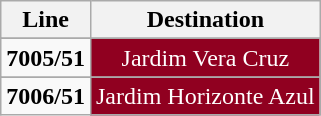<table class="wikitable">
<tr>
<th align="center">Line</th>
<th align="center">Destination</th>
</tr>
<tr>
</tr>
<tr>
<td align="center"><strong>7005/51</strong></td>
<td align="center" bgcolor="#900020" style="color:white">Jardim Vera Cruz</td>
</tr>
<tr>
</tr>
<tr>
<td align="center"><strong>7006/51</strong></td>
<td align="center" bgcolor="#900020" style="color:white">Jardim Horizonte Azul</td>
</tr>
</table>
